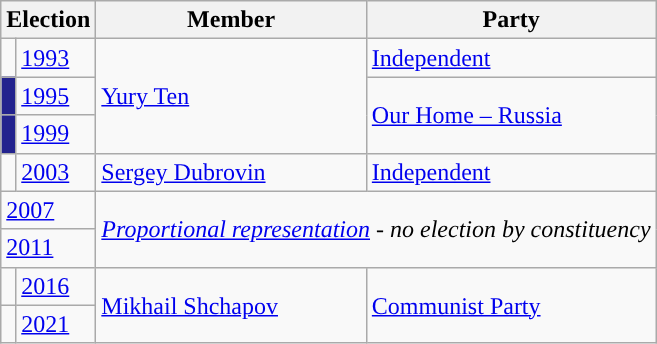<table class="wikitable">
<tr>
<th colspan="2">Election</th>
<th>Member</th>
<th>Party</th>
</tr>
<tr>
<td style="background-color:"></td>
<td><a href='#'>1993</a></td>
<td rowspan=3><a href='#'>Yury Ten</a></td>
<td><a href='#'>Independent</a></td>
</tr>
<tr>
<td style="background-color:#23238E"></td>
<td><a href='#'>1995</a></td>
<td rowspan=2><a href='#'>Our Home – Russia</a></td>
</tr>
<tr>
<td style="background-color:#23238E"></td>
<td><a href='#'>1999</a></td>
</tr>
<tr>
<td style="background-color:"></td>
<td><a href='#'>2003</a></td>
<td><a href='#'>Sergey Dubrovin</a></td>
<td><a href='#'>Independent</a></td>
</tr>
<tr>
<td colspan=2><a href='#'>2007</a></td>
<td colspan=2 rowspan=2><em><a href='#'>Proportional representation</a> - no election by constituency</em></td>
</tr>
<tr>
<td colspan=2><a href='#'>2011</a></td>
</tr>
<tr>
<td style="background-color:"></td>
<td><a href='#'>2016</a></td>
<td rowspan=2><a href='#'>Mikhail Shchapov</a></td>
<td rowspan=2><a href='#'>Communist Party</a></td>
</tr>
<tr>
<td style="background-color:"></td>
<td><a href='#'>2021</a></td>
</tr>
</table>
